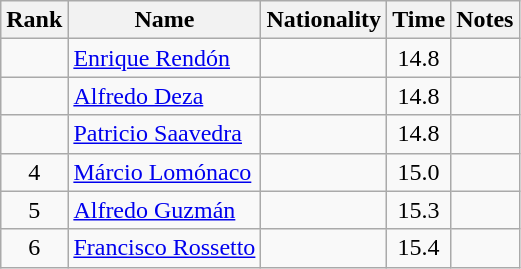<table class="wikitable sortable" style="text-align:center">
<tr>
<th>Rank</th>
<th>Name</th>
<th>Nationality</th>
<th>Time</th>
<th>Notes</th>
</tr>
<tr>
<td></td>
<td align=left><a href='#'>Enrique Rendón</a></td>
<td align=left></td>
<td>14.8</td>
<td></td>
</tr>
<tr>
<td></td>
<td align=left><a href='#'>Alfredo Deza</a></td>
<td align=left></td>
<td>14.8</td>
<td></td>
</tr>
<tr>
<td></td>
<td align=left><a href='#'>Patricio Saavedra</a></td>
<td align=left></td>
<td>14.8</td>
<td></td>
</tr>
<tr>
<td>4</td>
<td align=left><a href='#'>Márcio Lomónaco</a></td>
<td align=left></td>
<td>15.0</td>
<td></td>
</tr>
<tr>
<td>5</td>
<td align=left><a href='#'>Alfredo Guzmán</a></td>
<td align=left></td>
<td>15.3</td>
<td></td>
</tr>
<tr>
<td>6</td>
<td align=left><a href='#'>Francisco Rossetto</a></td>
<td align=left></td>
<td>15.4</td>
<td></td>
</tr>
</table>
